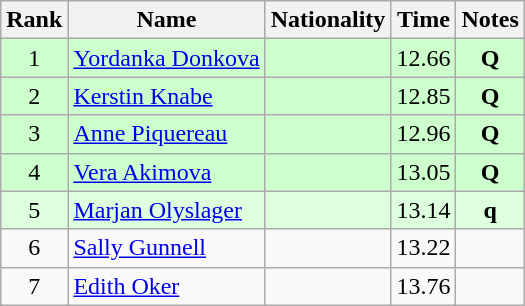<table class="wikitable sortable" style="text-align:center">
<tr>
<th>Rank</th>
<th>Name</th>
<th>Nationality</th>
<th>Time</th>
<th>Notes</th>
</tr>
<tr bgcolor=ccffcc>
<td>1</td>
<td align=left><a href='#'>Yordanka Donkova</a></td>
<td align=left></td>
<td>12.66</td>
<td><strong>Q</strong></td>
</tr>
<tr bgcolor=ccffcc>
<td>2</td>
<td align=left><a href='#'>Kerstin Knabe</a></td>
<td align=left></td>
<td>12.85</td>
<td><strong>Q</strong></td>
</tr>
<tr bgcolor=ccffcc>
<td>3</td>
<td align=left><a href='#'>Anne Piquereau</a></td>
<td align=left></td>
<td>12.96</td>
<td><strong>Q</strong></td>
</tr>
<tr bgcolor=ccffcc>
<td>4</td>
<td align=left><a href='#'>Vera Akimova</a></td>
<td align=left></td>
<td>13.05</td>
<td><strong>Q</strong></td>
</tr>
<tr bgcolor=ddffdd>
<td>5</td>
<td align=left><a href='#'>Marjan Olyslager</a></td>
<td align=left></td>
<td>13.14</td>
<td><strong>q</strong></td>
</tr>
<tr>
<td>6</td>
<td align=left><a href='#'>Sally Gunnell</a></td>
<td align=left></td>
<td>13.22</td>
<td></td>
</tr>
<tr>
<td>7</td>
<td align=left><a href='#'>Edith Oker</a></td>
<td align=left></td>
<td>13.76</td>
<td></td>
</tr>
</table>
